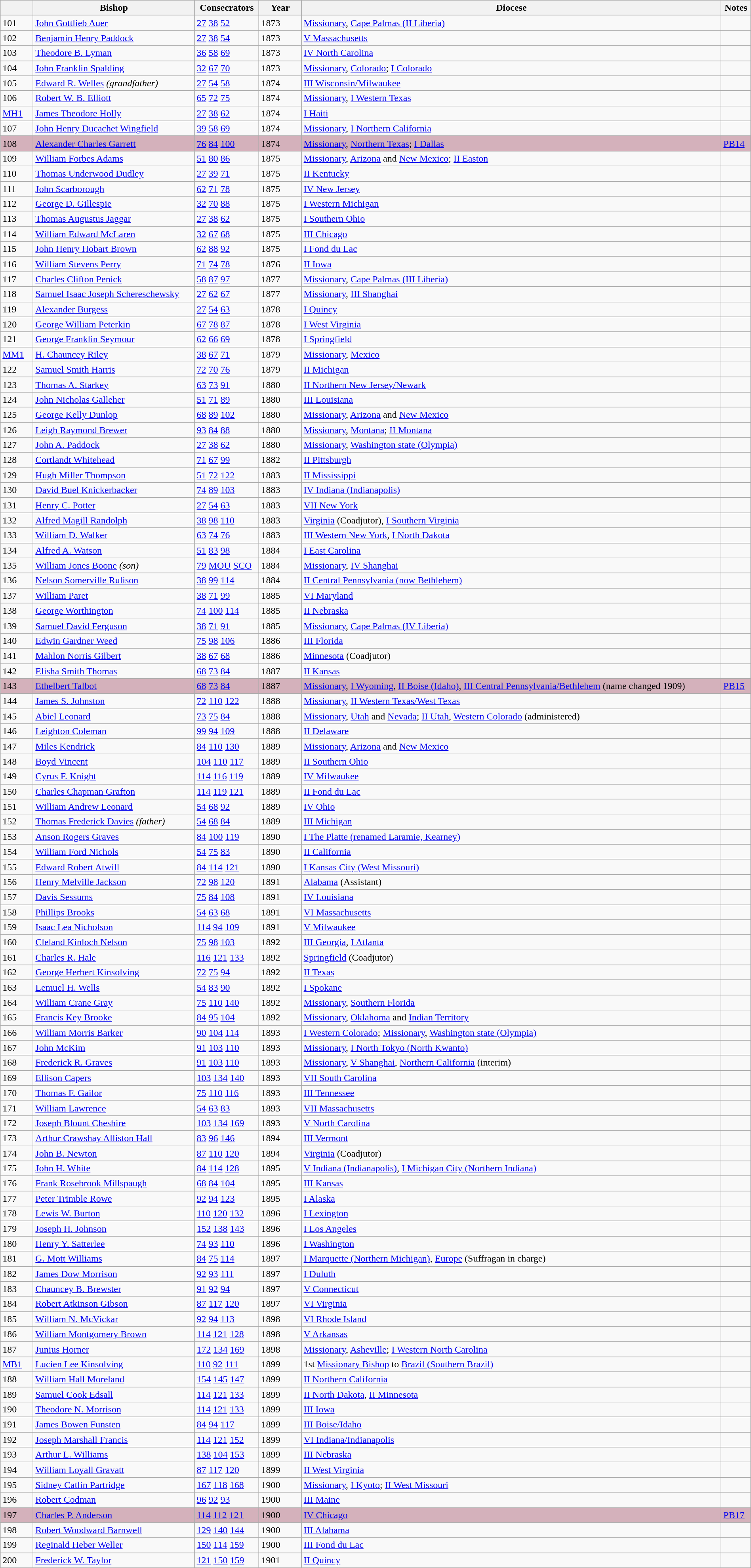<table class="wikitable" style="width:100%">
<tr>
<th scope="col" style="width:3em"></th>
<th scope="col">Bishop</th>
<th scope="col">Consecrators</th>
<th scope="col" style="width:4em">Year</th>
<th scope="col">Diocese</th>
<th scope="col">Notes</th>
</tr>
<tr>
<td>101</td>
<td><a href='#'>John Gottlieb Auer</a></td>
<td><a href='#'>27</a> <a href='#'>38</a> <a href='#'>52</a></td>
<td>1873</td>
<td><a href='#'>Missionary</a>, <a href='#'>Cape Palmas (II Liberia)</a></td>
<td></td>
</tr>
<tr>
<td>102</td>
<td><a href='#'>Benjamin Henry Paddock</a></td>
<td><a href='#'>27</a> <a href='#'>38</a> <a href='#'>54</a></td>
<td>1873</td>
<td><a href='#'>V Massachusetts</a></td>
<td></td>
</tr>
<tr>
<td>103</td>
<td><a href='#'>Theodore B. Lyman</a></td>
<td><a href='#'>36</a> <a href='#'>58</a> <a href='#'>69</a></td>
<td>1873</td>
<td><a href='#'>IV North Carolina</a></td>
<td></td>
</tr>
<tr>
<td>104</td>
<td><a href='#'>John Franklin Spalding</a></td>
<td><a href='#'>32</a> <a href='#'>67</a> <a href='#'>70</a></td>
<td>1873</td>
<td><a href='#'>Missionary</a>, <a href='#'>Colorado</a>; <a href='#'>I Colorado</a></td>
<td></td>
</tr>
<tr>
<td>105</td>
<td><a href='#'>Edward R. Welles</a> <em>(grandfather)</em></td>
<td><a href='#'>27</a> <a href='#'>54</a> <a href='#'>58</a></td>
<td>1874</td>
<td><a href='#'>III Wisconsin/Milwaukee</a></td>
<td></td>
</tr>
<tr>
<td>106</td>
<td><a href='#'>Robert W. B. Elliott</a></td>
<td><a href='#'>65</a> <a href='#'>72</a> <a href='#'>75</a></td>
<td>1874</td>
<td><a href='#'>Missionary</a>, <a href='#'>I Western Texas</a></td>
<td></td>
</tr>
<tr>
<td><a href='#'>MH1</a></td>
<td><a href='#'>James Theodore Holly</a></td>
<td><a href='#'>27</a> <a href='#'>38</a> <a href='#'>62</a></td>
<td>1874</td>
<td><a href='#'>I Haiti</a></td>
<td></td>
</tr>
<tr>
<td>107</td>
<td><a href='#'>John Henry Ducachet Wingfield</a></td>
<td><a href='#'>39</a> <a href='#'>58</a> <a href='#'>69</a></td>
<td>1874</td>
<td><a href='#'>Missionary</a>, <a href='#'>I Northern California</a></td>
<td></td>
</tr>
<tr bgcolor="#D4B1BB ">
<td>108</td>
<td><a href='#'>Alexander Charles Garrett</a></td>
<td><a href='#'>76</a> <a href='#'>84</a> <a href='#'>100</a></td>
<td>1874</td>
<td><a href='#'>Missionary</a>, <a href='#'>Northern Texas</a>; <a href='#'>I Dallas</a></td>
<td><a href='#'>PB14</a></td>
</tr>
<tr>
<td>109</td>
<td><a href='#'>William Forbes Adams</a></td>
<td><a href='#'>51</a> <a href='#'>80</a> <a href='#'>86</a></td>
<td>1875</td>
<td><a href='#'>Missionary</a>, <a href='#'>Arizona</a> and <a href='#'>New Mexico</a>; <a href='#'>II Easton</a></td>
<td></td>
</tr>
<tr>
<td>110</td>
<td><a href='#'>Thomas Underwood Dudley</a></td>
<td><a href='#'>27</a> <a href='#'>39</a> <a href='#'>71</a></td>
<td>1875</td>
<td><a href='#'>II Kentucky</a></td>
<td></td>
</tr>
<tr>
<td>111</td>
<td><a href='#'>John Scarborough</a></td>
<td><a href='#'>62</a> <a href='#'>71</a> <a href='#'>78</a></td>
<td>1875</td>
<td><a href='#'>IV New Jersey</a></td>
<td></td>
</tr>
<tr>
<td>112</td>
<td><a href='#'>George D. Gillespie</a></td>
<td><a href='#'>32</a> <a href='#'>70</a> <a href='#'>88</a></td>
<td>1875</td>
<td><a href='#'>I Western Michigan</a></td>
<td></td>
</tr>
<tr>
<td>113</td>
<td><a href='#'>Thomas Augustus Jaggar</a></td>
<td><a href='#'>27</a> <a href='#'>38</a> <a href='#'>62</a></td>
<td>1875</td>
<td><a href='#'>I Southern Ohio</a></td>
<td></td>
</tr>
<tr>
<td>114</td>
<td><a href='#'>William Edward McLaren</a></td>
<td><a href='#'>32</a> <a href='#'>67</a> <a href='#'>68</a></td>
<td>1875</td>
<td><a href='#'>III Chicago</a></td>
<td></td>
</tr>
<tr>
<td>115</td>
<td><a href='#'>John Henry Hobart Brown</a></td>
<td><a href='#'>62</a> <a href='#'>88</a> <a href='#'>92</a></td>
<td>1875</td>
<td><a href='#'>I Fond du Lac</a></td>
<td></td>
</tr>
<tr>
<td>116</td>
<td><a href='#'>William Stevens Perry</a></td>
<td><a href='#'>71</a> <a href='#'>74</a> <a href='#'>78</a></td>
<td>1876</td>
<td><a href='#'>II Iowa</a></td>
<td></td>
</tr>
<tr>
<td>117</td>
<td><a href='#'>Charles Clifton Penick</a></td>
<td><a href='#'>58</a> <a href='#'>87</a> <a href='#'>97</a></td>
<td>1877</td>
<td><a href='#'>Missionary</a>, <a href='#'>Cape Palmas (III Liberia)</a></td>
<td></td>
</tr>
<tr>
<td>118</td>
<td><a href='#'>Samuel Isaac Joseph Schereschewsky</a></td>
<td><a href='#'>27</a> <a href='#'>62</a> <a href='#'>67</a></td>
<td>1877</td>
<td><a href='#'>Missionary</a>, <a href='#'>III Shanghai</a></td>
<td></td>
</tr>
<tr>
<td>119</td>
<td><a href='#'>Alexander Burgess</a></td>
<td><a href='#'>27</a> <a href='#'>54</a> <a href='#'>63</a></td>
<td>1878</td>
<td><a href='#'>I Quincy</a></td>
<td></td>
</tr>
<tr>
<td>120</td>
<td><a href='#'>George William Peterkin</a></td>
<td><a href='#'>67</a> <a href='#'>78</a> <a href='#'>87</a></td>
<td>1878</td>
<td><a href='#'>I West Virginia</a></td>
<td></td>
</tr>
<tr>
<td>121</td>
<td><a href='#'>George Franklin Seymour</a></td>
<td><a href='#'>62</a> <a href='#'>66</a> <a href='#'>69</a></td>
<td>1878</td>
<td><a href='#'>I Springfield</a></td>
<td></td>
</tr>
<tr>
<td><a href='#'>MM1</a></td>
<td><a href='#'>H. Chauncey Riley</a></td>
<td><a href='#'>38</a> <a href='#'>67</a> <a href='#'>71</a></td>
<td>1879</td>
<td><a href='#'>Missionary</a>, <a href='#'>Mexico</a></td>
<td></td>
</tr>
<tr>
<td>122</td>
<td><a href='#'>Samuel Smith Harris</a></td>
<td><a href='#'>72</a> <a href='#'>70</a> <a href='#'>76</a></td>
<td>1879</td>
<td><a href='#'>II Michigan</a></td>
<td></td>
</tr>
<tr>
<td>123</td>
<td><a href='#'>Thomas A. Starkey</a></td>
<td><a href='#'>63</a> <a href='#'>73</a> <a href='#'>91</a></td>
<td>1880</td>
<td><a href='#'>II Northern New Jersey/Newark</a></td>
<td></td>
</tr>
<tr>
<td>124</td>
<td><a href='#'>John Nicholas Galleher</a></td>
<td><a href='#'>51</a> <a href='#'>71</a> <a href='#'>89</a></td>
<td>1880</td>
<td><a href='#'>III Louisiana</a></td>
<td></td>
</tr>
<tr>
<td>125</td>
<td><a href='#'>George Kelly Dunlop</a></td>
<td><a href='#'>68</a> <a href='#'>89</a> <a href='#'>102</a></td>
<td>1880</td>
<td><a href='#'>Missionary</a>, <a href='#'>Arizona</a> and <a href='#'>New Mexico</a></td>
<td></td>
</tr>
<tr>
<td>126</td>
<td><a href='#'>Leigh Raymond Brewer</a></td>
<td><a href='#'>93</a> <a href='#'>84</a> <a href='#'>88</a></td>
<td>1880</td>
<td><a href='#'>Missionary</a>, <a href='#'>Montana</a>; <a href='#'>II Montana</a></td>
<td></td>
</tr>
<tr>
<td>127</td>
<td><a href='#'>John A. Paddock</a></td>
<td><a href='#'>27</a> <a href='#'>38</a> <a href='#'>62</a></td>
<td>1880</td>
<td><a href='#'>Missionary</a>, <a href='#'>Washington state (Olympia)</a></td>
<td></td>
</tr>
<tr>
<td>128</td>
<td><a href='#'>Cortlandt Whitehead</a></td>
<td><a href='#'>71</a> <a href='#'>67</a> <a href='#'>99</a></td>
<td>1882</td>
<td><a href='#'>II Pittsburgh</a></td>
<td></td>
</tr>
<tr>
<td>129</td>
<td><a href='#'>Hugh Miller Thompson</a></td>
<td><a href='#'>51</a> <a href='#'>72</a> <a href='#'>122</a></td>
<td>1883</td>
<td><a href='#'>II Mississippi</a></td>
<td></td>
</tr>
<tr>
<td>130</td>
<td><a href='#'>David Buel Knickerbacker</a></td>
<td><a href='#'>74</a> <a href='#'>89</a> <a href='#'>103</a></td>
<td>1883</td>
<td><a href='#'>IV Indiana (Indianapolis)</a></td>
<td></td>
</tr>
<tr>
<td>131</td>
<td><a href='#'>Henry C. Potter</a></td>
<td><a href='#'>27</a> <a href='#'>54</a> <a href='#'>63</a></td>
<td>1883</td>
<td><a href='#'>VII New York</a></td>
<td></td>
</tr>
<tr>
<td>132</td>
<td><a href='#'>Alfred Magill Randolph</a></td>
<td><a href='#'>38</a> <a href='#'>98</a> <a href='#'>110</a></td>
<td>1883</td>
<td><a href='#'>Virginia</a> (Coadjutor), <a href='#'>I Southern Virginia</a></td>
<td></td>
</tr>
<tr>
<td>133</td>
<td><a href='#'>William D. Walker</a></td>
<td><a href='#'>63</a> <a href='#'>74</a> <a href='#'>76</a></td>
<td>1883</td>
<td><a href='#'>III Western New York</a>, <a href='#'>I North Dakota</a></td>
<td></td>
</tr>
<tr>
<td>134</td>
<td><a href='#'>Alfred A. Watson</a></td>
<td><a href='#'>51</a> <a href='#'>83</a> <a href='#'>98</a></td>
<td>1884</td>
<td><a href='#'>I East Carolina</a></td>
<td></td>
</tr>
<tr>
<td>135</td>
<td><a href='#'>William Jones Boone</a> <em>(son)</em></td>
<td><a href='#'>79</a> <a href='#'>MOU</a> <a href='#'>SCO</a></td>
<td>1884</td>
<td><a href='#'>Missionary</a>, <a href='#'>IV Shanghai</a></td>
<td></td>
</tr>
<tr>
<td>136</td>
<td><a href='#'>Nelson Somerville Rulison</a></td>
<td><a href='#'>38</a> <a href='#'>99</a> <a href='#'>114</a></td>
<td>1884</td>
<td><a href='#'>II Central Pennsylvania (now Bethlehem)</a></td>
<td></td>
</tr>
<tr>
<td>137</td>
<td><a href='#'>William Paret</a></td>
<td><a href='#'>38</a> <a href='#'>71</a> <a href='#'>99</a></td>
<td>1885</td>
<td><a href='#'>VI Maryland</a></td>
<td></td>
</tr>
<tr>
<td>138</td>
<td><a href='#'>George Worthington</a></td>
<td><a href='#'>74</a> <a href='#'>100</a> <a href='#'>114</a></td>
<td>1885</td>
<td><a href='#'>II Nebraska</a></td>
<td></td>
</tr>
<tr>
<td>139</td>
<td><a href='#'>Samuel David Ferguson</a></td>
<td><a href='#'>38</a> <a href='#'>71</a> <a href='#'>91</a></td>
<td>1885</td>
<td><a href='#'>Missionary</a>, <a href='#'>Cape Palmas (IV Liberia)</a></td>
<td></td>
</tr>
<tr>
<td>140</td>
<td><a href='#'>Edwin Gardner Weed</a></td>
<td><a href='#'>75</a> <a href='#'>98</a> <a href='#'>106</a></td>
<td>1886</td>
<td><a href='#'>III Florida</a></td>
<td></td>
</tr>
<tr>
<td>141</td>
<td><a href='#'>Mahlon Norris Gilbert</a></td>
<td><a href='#'>38</a> <a href='#'>67</a> <a href='#'>68</a></td>
<td>1886</td>
<td><a href='#'>Minnesota</a> (Coadjutor)</td>
<td></td>
</tr>
<tr>
<td>142</td>
<td><a href='#'>Elisha Smith Thomas</a></td>
<td><a href='#'>68</a> <a href='#'>73</a> <a href='#'>84</a></td>
<td>1887</td>
<td><a href='#'>II Kansas</a></td>
<td></td>
</tr>
<tr bgcolor="#D4B1BB ">
<td>143</td>
<td><a href='#'>Ethelbert Talbot</a></td>
<td><a href='#'>68</a> <a href='#'>73</a> <a href='#'>84</a></td>
<td>1887</td>
<td><a href='#'>Missionary</a>, <a href='#'>I Wyoming</a>, <a href='#'>II Boise (Idaho)</a>, <a href='#'>III Central Pennsylvania/Bethlehem</a> (name changed 1909)</td>
<td><a href='#'>PB15</a></td>
</tr>
<tr>
<td>144</td>
<td><a href='#'>James S. Johnston</a></td>
<td><a href='#'>72</a> <a href='#'>110</a> <a href='#'>122</a></td>
<td>1888</td>
<td><a href='#'>Missionary</a>, <a href='#'>II Western Texas/West Texas</a></td>
<td></td>
</tr>
<tr>
<td>145</td>
<td><a href='#'>Abiel Leonard</a></td>
<td><a href='#'>73</a> <a href='#'>75</a> <a href='#'>84</a></td>
<td>1888</td>
<td><a href='#'>Missionary</a>, <a href='#'>Utah</a> and <a href='#'>Nevada</a>; <a href='#'>II Utah</a>, <a href='#'>Western Colorado</a> (administered)</td>
<td></td>
</tr>
<tr>
<td>146</td>
<td><a href='#'>Leighton Coleman</a></td>
<td><a href='#'>99</a> <a href='#'>94</a> <a href='#'>109</a></td>
<td>1888</td>
<td><a href='#'>II Delaware</a></td>
<td></td>
</tr>
<tr>
<td>147</td>
<td><a href='#'>Miles Kendrick</a></td>
<td><a href='#'>84</a> <a href='#'>110</a> <a href='#'>130</a></td>
<td>1889</td>
<td><a href='#'>Missionary</a>, <a href='#'>Arizona</a> and <a href='#'>New Mexico</a></td>
<td></td>
</tr>
<tr>
<td>148</td>
<td><a href='#'>Boyd Vincent</a></td>
<td><a href='#'>104</a> <a href='#'>110</a> <a href='#'>117</a></td>
<td>1889</td>
<td><a href='#'>II Southern Ohio</a></td>
<td></td>
</tr>
<tr>
<td>149</td>
<td><a href='#'>Cyrus F. Knight</a></td>
<td><a href='#'>114</a> <a href='#'>116</a> <a href='#'>119</a></td>
<td>1889</td>
<td><a href='#'>IV Milwaukee</a></td>
<td></td>
</tr>
<tr>
<td>150</td>
<td><a href='#'>Charles Chapman Grafton</a></td>
<td><a href='#'>114</a> <a href='#'>119</a> <a href='#'>121</a></td>
<td>1889</td>
<td><a href='#'>II Fond du Lac</a></td>
<td></td>
</tr>
<tr>
<td>151</td>
<td><a href='#'>William Andrew Leonard</a></td>
<td><a href='#'>54</a> <a href='#'>68</a> <a href='#'>92</a></td>
<td>1889</td>
<td><a href='#'>IV Ohio</a></td>
<td></td>
</tr>
<tr>
<td>152</td>
<td><a href='#'>Thomas Frederick Davies</a> <em>(father)</em></td>
<td><a href='#'>54</a> <a href='#'>68</a> <a href='#'>84</a></td>
<td>1889</td>
<td><a href='#'>III Michigan</a></td>
<td></td>
</tr>
<tr>
<td>153</td>
<td><a href='#'>Anson Rogers Graves</a></td>
<td><a href='#'>84</a> <a href='#'>100</a> <a href='#'>119</a></td>
<td>1890</td>
<td><a href='#'>I The Platte (renamed Laramie, Kearney)</a></td>
<td></td>
</tr>
<tr>
<td>154</td>
<td><a href='#'>William Ford Nichols</a></td>
<td><a href='#'>54</a> <a href='#'>75</a> <a href='#'>83</a></td>
<td>1890</td>
<td><a href='#'>II California</a></td>
<td></td>
</tr>
<tr>
<td>155</td>
<td><a href='#'>Edward Robert Atwill</a></td>
<td><a href='#'>84</a> <a href='#'>114</a> <a href='#'>121</a></td>
<td>1890</td>
<td><a href='#'>I Kansas City (West Missouri)</a></td>
<td></td>
</tr>
<tr>
<td>156</td>
<td><a href='#'>Henry Melville Jackson</a></td>
<td><a href='#'>72</a> <a href='#'>98</a> <a href='#'>120</a></td>
<td>1891</td>
<td><a href='#'>Alabama</a> (Assistant)</td>
<td></td>
</tr>
<tr>
<td>157</td>
<td><a href='#'>Davis Sessums</a></td>
<td><a href='#'>75</a> <a href='#'>84</a> <a href='#'>108</a></td>
<td>1891</td>
<td><a href='#'>IV Louisiana</a></td>
<td></td>
</tr>
<tr>
<td>158</td>
<td><a href='#'>Phillips Brooks</a></td>
<td><a href='#'>54</a> <a href='#'>63</a> <a href='#'>68</a></td>
<td>1891</td>
<td><a href='#'>VI Massachusetts</a></td>
<td></td>
</tr>
<tr>
<td>159</td>
<td><a href='#'>Isaac Lea Nicholson</a></td>
<td><a href='#'>114</a> <a href='#'>94</a> <a href='#'>109</a></td>
<td>1891</td>
<td><a href='#'>V Milwaukee</a></td>
<td></td>
</tr>
<tr>
<td>160</td>
<td><a href='#'>Cleland Kinloch Nelson</a></td>
<td><a href='#'>75</a> <a href='#'>98</a> <a href='#'>103</a></td>
<td>1892</td>
<td><a href='#'>III Georgia</a>, <a href='#'>I Atlanta</a></td>
<td></td>
</tr>
<tr>
<td>161</td>
<td><a href='#'>Charles R. Hale</a></td>
<td><a href='#'>116</a> <a href='#'>121</a> <a href='#'>133</a></td>
<td>1892</td>
<td><a href='#'>Springfield</a> (Coadjutor)</td>
<td></td>
</tr>
<tr>
<td>162</td>
<td><a href='#'>George Herbert Kinsolving</a></td>
<td><a href='#'>72</a> <a href='#'>75</a> <a href='#'>94</a></td>
<td>1892</td>
<td><a href='#'>II Texas</a></td>
<td></td>
</tr>
<tr>
<td>163</td>
<td><a href='#'>Lemuel H. Wells</a></td>
<td><a href='#'>54</a> <a href='#'>83</a> <a href='#'>90</a></td>
<td>1892</td>
<td><a href='#'>I Spokane</a></td>
<td></td>
</tr>
<tr>
<td>164</td>
<td><a href='#'>William Crane Gray</a></td>
<td><a href='#'>75</a> <a href='#'>110</a> <a href='#'>140</a></td>
<td>1892</td>
<td><a href='#'>Missionary</a>, <a href='#'>Southern Florida</a></td>
<td></td>
</tr>
<tr>
<td>165</td>
<td><a href='#'>Francis Key Brooke</a></td>
<td><a href='#'>84</a> <a href='#'>95</a> <a href='#'>104</a></td>
<td>1892</td>
<td><a href='#'>Missionary</a>, <a href='#'>Oklahoma</a> and <a href='#'>Indian Territory</a></td>
<td></td>
</tr>
<tr>
<td>166</td>
<td><a href='#'>William Morris Barker</a></td>
<td><a href='#'>90</a> <a href='#'>104</a> <a href='#'>114</a></td>
<td>1893</td>
<td><a href='#'>I Western Colorado</a>; <a href='#'>Missionary</a>, <a href='#'>Washington state (Olympia)</a></td>
<td></td>
</tr>
<tr>
<td>167</td>
<td><a href='#'>John McKim</a></td>
<td><a href='#'>91</a> <a href='#'>103</a> <a href='#'>110</a></td>
<td>1893</td>
<td><a href='#'>Missionary</a>, <a href='#'>I North Tokyo (North Kwanto)</a></td>
<td></td>
</tr>
<tr>
<td>168</td>
<td><a href='#'>Frederick R. Graves</a></td>
<td><a href='#'>91</a> <a href='#'>103</a> <a href='#'>110</a></td>
<td>1893</td>
<td><a href='#'>Missionary</a>, <a href='#'>V Shanghai</a>, <a href='#'>Northern California</a> (interim)</td>
<td></td>
</tr>
<tr>
<td>169</td>
<td><a href='#'>Ellison Capers</a></td>
<td><a href='#'>103</a> <a href='#'>134</a> <a href='#'>140</a></td>
<td>1893</td>
<td><a href='#'>VII South Carolina</a></td>
<td></td>
</tr>
<tr>
<td>170</td>
<td><a href='#'>Thomas F. Gailor</a></td>
<td><a href='#'>75</a> <a href='#'>110</a> <a href='#'>116</a></td>
<td>1893</td>
<td><a href='#'>III Tennessee</a></td>
<td></td>
</tr>
<tr>
<td>171</td>
<td><a href='#'>William Lawrence</a></td>
<td><a href='#'>54</a> <a href='#'>63</a> <a href='#'>83</a></td>
<td>1893</td>
<td><a href='#'>VII Massachusetts</a></td>
<td></td>
</tr>
<tr>
<td>172</td>
<td><a href='#'>Joseph Blount Cheshire</a></td>
<td><a href='#'>103</a> <a href='#'>134</a> <a href='#'>169</a></td>
<td>1893</td>
<td><a href='#'>V North Carolina</a></td>
<td></td>
</tr>
<tr>
<td>173</td>
<td><a href='#'>Arthur Crawshay Alliston Hall</a></td>
<td><a href='#'>83</a> <a href='#'>96</a> <a href='#'>146</a></td>
<td>1894</td>
<td><a href='#'>III Vermont</a></td>
<td></td>
</tr>
<tr>
<td>174</td>
<td><a href='#'>John B. Newton</a></td>
<td><a href='#'>87</a> <a href='#'>110</a> <a href='#'>120</a></td>
<td>1894</td>
<td><a href='#'>Virginia</a> (Coadjutor)</td>
<td></td>
</tr>
<tr>
<td>175</td>
<td><a href='#'>John H. White</a></td>
<td><a href='#'>84</a> <a href='#'>114</a> <a href='#'>128</a></td>
<td>1895</td>
<td><a href='#'>V Indiana (Indianapolis)</a>, <a href='#'>I Michigan City (Northern Indiana)</a></td>
<td></td>
</tr>
<tr>
<td>176</td>
<td><a href='#'>Frank Rosebrook Millspaugh</a></td>
<td><a href='#'>68</a> <a href='#'>84</a> <a href='#'>104</a></td>
<td>1895</td>
<td><a href='#'>III Kansas</a></td>
<td></td>
</tr>
<tr>
<td>177</td>
<td><a href='#'>Peter Trimble Rowe</a></td>
<td><a href='#'>92</a> <a href='#'>94</a> <a href='#'>123</a></td>
<td>1895</td>
<td><a href='#'>I Alaska</a></td>
<td></td>
</tr>
<tr>
<td>178</td>
<td><a href='#'>Lewis W. Burton</a></td>
<td><a href='#'>110</a> <a href='#'>120</a> <a href='#'>132</a></td>
<td>1896</td>
<td><a href='#'>I Lexington</a></td>
<td></td>
</tr>
<tr>
<td>179</td>
<td><a href='#'>Joseph H. Johnson</a></td>
<td><a href='#'>152</a> <a href='#'>138</a> <a href='#'>143</a></td>
<td>1896</td>
<td><a href='#'>I Los Angeles</a></td>
<td></td>
</tr>
<tr>
<td>180</td>
<td><a href='#'>Henry Y. Satterlee</a></td>
<td><a href='#'>74</a> <a href='#'>93</a> <a href='#'>110</a></td>
<td>1896</td>
<td><a href='#'>I Washington</a></td>
<td></td>
</tr>
<tr>
<td>181</td>
<td><a href='#'>G. Mott Williams</a></td>
<td><a href='#'>84</a> <a href='#'>75</a> <a href='#'>114</a></td>
<td>1897</td>
<td><a href='#'>I Marquette (Northern Michigan)</a>, <a href='#'>Europe</a> (Suffragan in charge)</td>
<td></td>
</tr>
<tr>
<td>182</td>
<td><a href='#'>James Dow Morrison</a></td>
<td><a href='#'>92</a> <a href='#'>93</a> <a href='#'>111</a></td>
<td>1897</td>
<td><a href='#'>I Duluth</a></td>
<td></td>
</tr>
<tr>
<td>183</td>
<td><a href='#'>Chauncey B. Brewster</a></td>
<td><a href='#'>91</a> <a href='#'>92</a> <a href='#'>94</a></td>
<td>1897</td>
<td><a href='#'>V Connecticut</a></td>
<td></td>
</tr>
<tr>
<td>184</td>
<td><a href='#'>Robert Atkinson Gibson</a></td>
<td><a href='#'>87</a> <a href='#'>117</a> <a href='#'>120</a></td>
<td>1897</td>
<td><a href='#'>VI Virginia</a></td>
<td></td>
</tr>
<tr>
<td>185</td>
<td><a href='#'>William N. McVickar</a></td>
<td><a href='#'>92</a> <a href='#'>94</a> <a href='#'>113</a></td>
<td>1898</td>
<td><a href='#'>VI Rhode Island</a></td>
<td></td>
</tr>
<tr>
<td>186</td>
<td><a href='#'>William Montgomery Brown</a></td>
<td><a href='#'>114</a> <a href='#'>121</a> <a href='#'>128</a></td>
<td>1898</td>
<td><a href='#'>V Arkansas</a></td>
<td></td>
</tr>
<tr>
<td>187</td>
<td><a href='#'>Junius Horner</a></td>
<td><a href='#'>172</a> <a href='#'>134</a> <a href='#'>169</a></td>
<td>1898</td>
<td><a href='#'>Missionary</a>, <a href='#'>Asheville</a>; <a href='#'>I Western North Carolina</a></td>
<td></td>
</tr>
<tr>
<td><a href='#'>MB1</a></td>
<td><a href='#'>Lucien Lee Kinsolving</a></td>
<td><a href='#'>110</a> <a href='#'>92</a> <a href='#'>111</a></td>
<td>1899</td>
<td>1st <a href='#'>Missionary Bishop</a> to <a href='#'>Brazil (Southern Brazil)</a></td>
<td></td>
</tr>
<tr>
<td>188</td>
<td><a href='#'>William Hall Moreland</a></td>
<td><a href='#'>154</a> <a href='#'>145</a> <a href='#'>147</a></td>
<td>1899</td>
<td><a href='#'>II Northern California</a></td>
<td></td>
</tr>
<tr>
<td>189</td>
<td><a href='#'>Samuel Cook Edsall</a></td>
<td><a href='#'>114</a> <a href='#'>121</a> <a href='#'>133</a></td>
<td>1899</td>
<td><a href='#'>II North Dakota</a>, <a href='#'>II Minnesota</a></td>
<td></td>
</tr>
<tr>
<td>190</td>
<td><a href='#'>Theodore N. Morrison</a></td>
<td><a href='#'>114</a> <a href='#'>121</a> <a href='#'>133</a></td>
<td>1899</td>
<td><a href='#'>III Iowa</a></td>
<td></td>
</tr>
<tr>
<td>191</td>
<td><a href='#'>James Bowen Funsten</a></td>
<td><a href='#'>84</a> <a href='#'>94</a> <a href='#'>117</a></td>
<td>1899</td>
<td><a href='#'>III Boise/Idaho</a></td>
<td></td>
</tr>
<tr>
<td>192</td>
<td><a href='#'>Joseph Marshall Francis</a></td>
<td><a href='#'>114</a> <a href='#'>121</a> <a href='#'>152</a></td>
<td>1899</td>
<td><a href='#'>VI Indiana/Indianapolis</a></td>
<td></td>
</tr>
<tr>
<td>193</td>
<td><a href='#'>Arthur L. Williams</a></td>
<td><a href='#'>138</a> <a href='#'>104</a> <a href='#'>153</a></td>
<td>1899</td>
<td><a href='#'>III Nebraska</a></td>
<td></td>
</tr>
<tr>
<td>194</td>
<td><a href='#'>William Loyall Gravatt</a></td>
<td><a href='#'>87</a> <a href='#'>117</a> <a href='#'>120</a></td>
<td>1899</td>
<td><a href='#'>II West Virginia</a></td>
<td></td>
</tr>
<tr>
<td>195</td>
<td><a href='#'>Sidney Catlin Partridge</a></td>
<td><a href='#'>167</a> <a href='#'>118</a> <a href='#'>168</a></td>
<td>1900</td>
<td><a href='#'>Missionary</a>, <a href='#'>I Kyoto</a>; <a href='#'>II West Missouri</a></td>
<td></td>
</tr>
<tr>
<td>196</td>
<td><a href='#'>Robert Codman</a></td>
<td><a href='#'>96</a> <a href='#'>92</a> <a href='#'>93</a></td>
<td>1900</td>
<td><a href='#'>III Maine</a></td>
<td></td>
</tr>
<tr bgcolor="#D4B1BB ">
<td>197</td>
<td><a href='#'>Charles P. Anderson</a></td>
<td><a href='#'>114</a> <a href='#'>112</a> <a href='#'>121</a></td>
<td>1900</td>
<td><a href='#'>IV Chicago</a></td>
<td><a href='#'>PB17</a></td>
</tr>
<tr>
<td>198</td>
<td><a href='#'>Robert Woodward Barnwell</a></td>
<td><a href='#'>129</a> <a href='#'>140</a> <a href='#'>144</a></td>
<td>1900</td>
<td><a href='#'>III Alabama</a></td>
<td></td>
</tr>
<tr>
<td>199</td>
<td><a href='#'>Reginald Heber Weller</a></td>
<td><a href='#'>150</a> <a href='#'>114</a> <a href='#'>159</a></td>
<td>1900</td>
<td><a href='#'>III Fond du Lac</a></td>
<td></td>
</tr>
<tr>
<td>200</td>
<td><a href='#'>Frederick W. Taylor</a></td>
<td><a href='#'>121</a> <a href='#'>150</a> <a href='#'>159</a></td>
<td>1901</td>
<td><a href='#'>II Quincy</a></td>
<td></td>
</tr>
</table>
